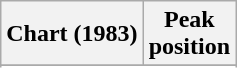<table class="wikitable sortable plainrowheaders">
<tr>
<th scope="col">Chart (1983)</th>
<th scope="col">Peak<br>position</th>
</tr>
<tr>
</tr>
<tr>
</tr>
</table>
